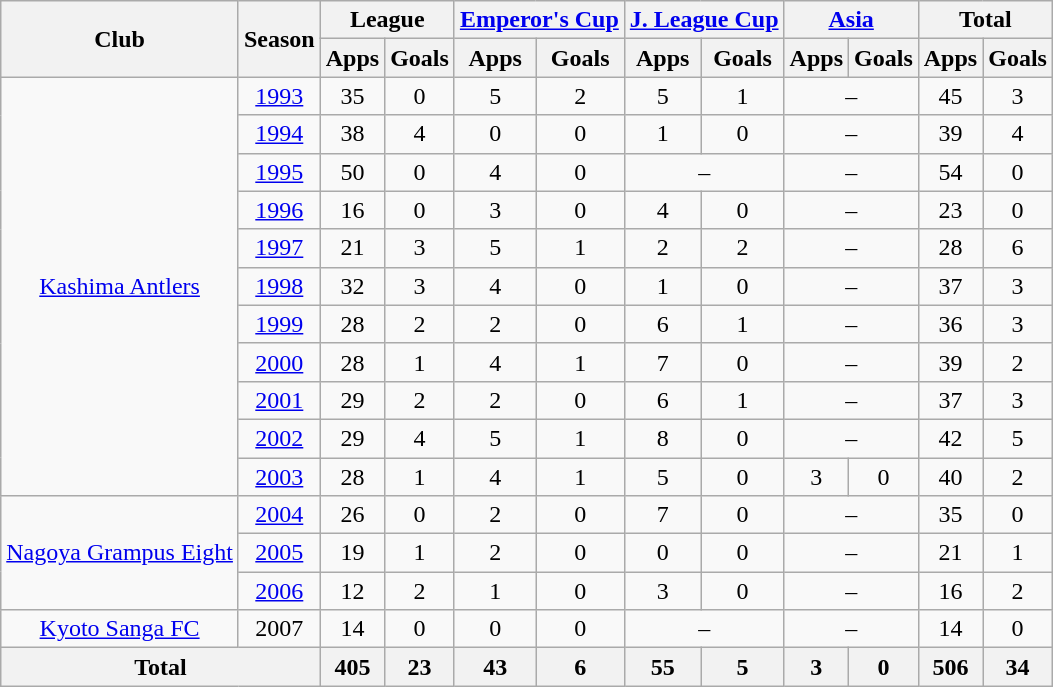<table class="wikitable" style="text-align:center">
<tr>
<th rowspan="2">Club</th>
<th rowspan="2">Season</th>
<th colspan="2">League</th>
<th colspan="2"><a href='#'>Emperor's Cup</a></th>
<th colspan="2"><a href='#'>J. League Cup</a></th>
<th colspan="2"><a href='#'>Asia</a></th>
<th colspan="2">Total</th>
</tr>
<tr>
<th>Apps</th>
<th>Goals</th>
<th>Apps</th>
<th>Goals</th>
<th>Apps</th>
<th>Goals</th>
<th>Apps</th>
<th>Goals</th>
<th>Apps</th>
<th>Goals</th>
</tr>
<tr>
<td rowspan="11"><a href='#'>Kashima Antlers</a></td>
<td><a href='#'>1993</a></td>
<td>35</td>
<td>0</td>
<td>5</td>
<td>2</td>
<td>5</td>
<td>1</td>
<td colspan="2">–</td>
<td>45</td>
<td>3</td>
</tr>
<tr>
<td><a href='#'>1994</a></td>
<td>38</td>
<td>4</td>
<td>0</td>
<td>0</td>
<td>1</td>
<td>0</td>
<td colspan="2">–</td>
<td>39</td>
<td>4</td>
</tr>
<tr>
<td><a href='#'>1995</a></td>
<td>50</td>
<td>0</td>
<td>4</td>
<td>0</td>
<td colspan="2">–</td>
<td colspan="2">–</td>
<td>54</td>
<td>0</td>
</tr>
<tr>
<td><a href='#'>1996</a></td>
<td>16</td>
<td>0</td>
<td>3</td>
<td>0</td>
<td>4</td>
<td>0</td>
<td colspan="2">–</td>
<td>23</td>
<td>0</td>
</tr>
<tr>
<td><a href='#'>1997</a></td>
<td>21</td>
<td>3</td>
<td>5</td>
<td>1</td>
<td>2</td>
<td>2</td>
<td colspan="2">–</td>
<td>28</td>
<td>6</td>
</tr>
<tr>
<td><a href='#'>1998</a></td>
<td>32</td>
<td>3</td>
<td>4</td>
<td>0</td>
<td>1</td>
<td>0</td>
<td colspan="2">–</td>
<td>37</td>
<td>3</td>
</tr>
<tr>
<td><a href='#'>1999</a></td>
<td>28</td>
<td>2</td>
<td>2</td>
<td>0</td>
<td>6</td>
<td>1</td>
<td colspan="2">–</td>
<td>36</td>
<td>3</td>
</tr>
<tr>
<td><a href='#'>2000</a></td>
<td>28</td>
<td>1</td>
<td>4</td>
<td>1</td>
<td>7</td>
<td>0</td>
<td colspan="2">–</td>
<td>39</td>
<td>2</td>
</tr>
<tr>
<td><a href='#'>2001</a></td>
<td>29</td>
<td>2</td>
<td>2</td>
<td>0</td>
<td>6</td>
<td>1</td>
<td colspan="2">–</td>
<td>37</td>
<td>3</td>
</tr>
<tr>
<td><a href='#'>2002</a></td>
<td>29</td>
<td>4</td>
<td>5</td>
<td>1</td>
<td>8</td>
<td>0</td>
<td colspan="2">–</td>
<td>42</td>
<td>5</td>
</tr>
<tr>
<td><a href='#'>2003</a></td>
<td>28</td>
<td>1</td>
<td>4</td>
<td>1</td>
<td>5</td>
<td>0</td>
<td>3</td>
<td>0</td>
<td>40</td>
<td>2</td>
</tr>
<tr>
<td rowspan="3"><a href='#'>Nagoya Grampus Eight</a></td>
<td><a href='#'>2004</a></td>
<td>26</td>
<td>0</td>
<td>2</td>
<td>0</td>
<td>7</td>
<td>0</td>
<td colspan="2">–</td>
<td>35</td>
<td>0</td>
</tr>
<tr>
<td><a href='#'>2005</a></td>
<td>19</td>
<td>1</td>
<td>2</td>
<td>0</td>
<td>0</td>
<td>0</td>
<td colspan="2">–</td>
<td>21</td>
<td>1</td>
</tr>
<tr>
<td><a href='#'>2006</a></td>
<td>12</td>
<td>2</td>
<td>1</td>
<td>0</td>
<td>3</td>
<td>0</td>
<td colspan="2">–</td>
<td>16</td>
<td>2</td>
</tr>
<tr>
<td><a href='#'>Kyoto Sanga FC</a></td>
<td>2007</td>
<td>14</td>
<td>0</td>
<td>0</td>
<td>0</td>
<td colspan="2">–</td>
<td colspan="2">–</td>
<td>14</td>
<td>0</td>
</tr>
<tr>
<th colspan="2">Total</th>
<th>405</th>
<th>23</th>
<th>43</th>
<th>6</th>
<th>55</th>
<th>5</th>
<th>3</th>
<th>0</th>
<th>506</th>
<th>34</th>
</tr>
</table>
